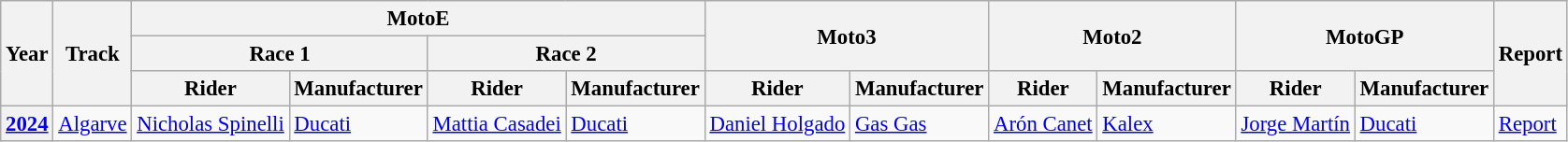<table class="wikitable" style="font-size: 95%;">
<tr>
<th rowspan=3>Year</th>
<th rowspan=3>Track</th>
<th colspan=4>MotoE</th>
<th colspan=2 rowspan=2>Moto3</th>
<th colspan=2 rowspan=2>Moto2</th>
<th colspan=2 rowspan=2>MotoGP</th>
<th rowspan=3>Report</th>
</tr>
<tr>
<th colspan=2>Race 1</th>
<th colspan=2>Race 2</th>
</tr>
<tr>
<th>Rider</th>
<th>Manufacturer</th>
<th>Rider</th>
<th>Manufacturer</th>
<th>Rider</th>
<th>Manufacturer</th>
<th>Rider</th>
<th>Manufacturer</th>
<th>Rider</th>
<th>Manufacturer</th>
</tr>
<tr>
<th><a href='#'>2024</a></th>
<td rowspan="4"><a href='#'>Algarve</a></td>
<td> <a href='#'>Nicholas Spinelli</a></td>
<td><a href='#'>Ducati</a></td>
<td> <a href='#'>Mattia Casadei</a></td>
<td><a href='#'>Ducati</a></td>
<td> <a href='#'>Daniel Holgado</a></td>
<td><a href='#'>Gas Gas</a></td>
<td> <a href='#'>Arón Canet</a></td>
<td><a href='#'>Kalex</a></td>
<td> <a href='#'>Jorge Martín</a></td>
<td><a href='#'>Ducati</a></td>
<td><a href='#'>Report</a></td>
</tr>
</table>
